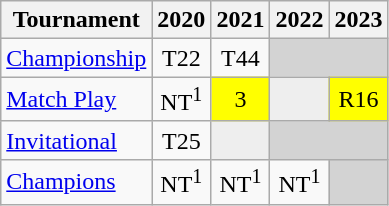<table class="wikitable" style="text-align:center;">
<tr>
<th>Tournament</th>
<th>2020</th>
<th>2021</th>
<th>2022</th>
<th>2023</th>
</tr>
<tr>
<td align="left"><a href='#'>Championship</a></td>
<td>T22</td>
<td>T44</td>
<td colspan=2 style="background:#D3D3D3;"></td>
</tr>
<tr>
<td align="left"><a href='#'>Match Play</a></td>
<td>NT<sup>1</sup></td>
<td style="background:yellow;">3</td>
<td style="background:#eeeeee;"></td>
<td style="background:yellow;">R16</td>
</tr>
<tr>
<td align="left"><a href='#'>Invitational</a></td>
<td>T25</td>
<td style="background:#eeeeee;"></td>
<td colspan=2 style="background:#D3D3D3;"></td>
</tr>
<tr>
<td align="left"><a href='#'>Champions</a></td>
<td>NT<sup>1</sup></td>
<td>NT<sup>1</sup></td>
<td>NT<sup>1</sup></td>
<td colspan=1 style="background:#D3D3D3;"></td>
</tr>
</table>
